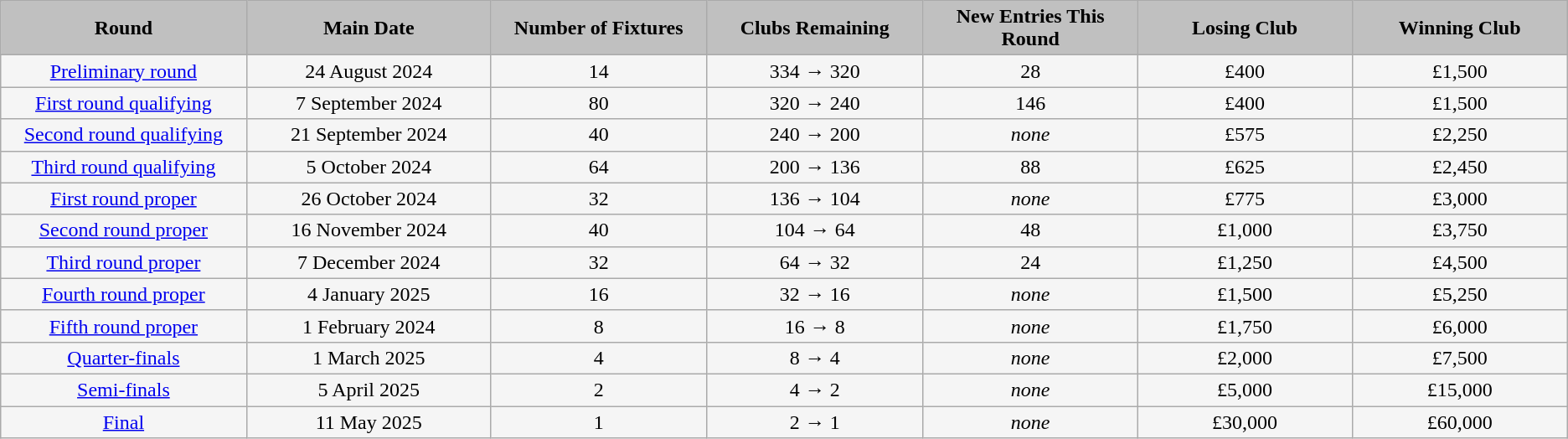<table class="wikitable" style="background:WhiteSmoke; text-align:center; font-size:100%">
<tr>
<td scope="col" style="width: 200px; background:silver;"><strong>Round</strong></td>
<td scope="col" style="width: 200px; background:silver;"><strong>Main Date</strong></td>
<td scope="col" style="width: 175px; background:silver;"><strong>Number of Fixtures</strong></td>
<td scope="col" style="width: 175px; background:silver;"><strong>Clubs Remaining</strong></td>
<td scope="col" style="width: 175px; background:silver;"><strong>New Entries This Round</strong></td>
<td scope="col" style="width: 175px; background:silver;"><strong>Losing Club</strong></td>
<td scope="col" style="width: 175px; background:silver;"><strong>Winning Club</strong></td>
</tr>
<tr>
<td><a href='#'>Preliminary round</a></td>
<td>24 August 2024</td>
<td>14</td>
<td>334 → 320</td>
<td>28</td>
<td>£400</td>
<td>£1,500</td>
</tr>
<tr>
<td><a href='#'>First round qualifying</a></td>
<td>7 September 2024</td>
<td>80</td>
<td>320 → 240</td>
<td>146</td>
<td>£400</td>
<td>£1,500</td>
</tr>
<tr>
<td><a href='#'>Second round qualifying</a></td>
<td>21 September 2024</td>
<td>40</td>
<td>240 → 200</td>
<td><em>none</em></td>
<td>£575</td>
<td>£2,250</td>
</tr>
<tr>
<td><a href='#'>Third round qualifying</a></td>
<td>5 October 2024</td>
<td>64</td>
<td>200 → 136</td>
<td>88</td>
<td>£625</td>
<td>£2,450</td>
</tr>
<tr>
<td><a href='#'>First round proper</a></td>
<td>26 October 2024</td>
<td>32</td>
<td>136 → 104</td>
<td><em>none</em></td>
<td>£775</td>
<td>£3,000</td>
</tr>
<tr>
<td><a href='#'>Second round proper</a></td>
<td>16 November 2024</td>
<td>40</td>
<td>104 → 64</td>
<td>48</td>
<td>£1,000</td>
<td>£3,750</td>
</tr>
<tr>
<td><a href='#'>Third round proper</a></td>
<td>7 December 2024</td>
<td>32</td>
<td>64 → 32</td>
<td>24</td>
<td>£1,250</td>
<td>£4,500</td>
</tr>
<tr>
<td><a href='#'>Fourth round proper</a></td>
<td>4 January 2025</td>
<td>16</td>
<td>32 → 16</td>
<td><em>none</em></td>
<td>£1,500</td>
<td>£5,250</td>
</tr>
<tr>
<td><a href='#'>Fifth round proper</a></td>
<td>1 February 2024</td>
<td>8</td>
<td>16 → 8</td>
<td><em>none</em></td>
<td>£1,750</td>
<td>£6,000</td>
</tr>
<tr>
<td><a href='#'>Quarter-finals</a></td>
<td>1 March 2025</td>
<td>4</td>
<td>8 → 4</td>
<td><em>none</em></td>
<td>£2,000</td>
<td>£7,500</td>
</tr>
<tr>
<td><a href='#'>Semi-finals</a></td>
<td>5 April 2025</td>
<td>2</td>
<td>4 → 2</td>
<td><em>none</em></td>
<td>£5,000</td>
<td>£15,000</td>
</tr>
<tr>
<td><a href='#'>Final</a></td>
<td>11 May 2025</td>
<td>1</td>
<td>2 → 1</td>
<td><em>none</em></td>
<td>£30,000</td>
<td>£60,000</td>
</tr>
</table>
